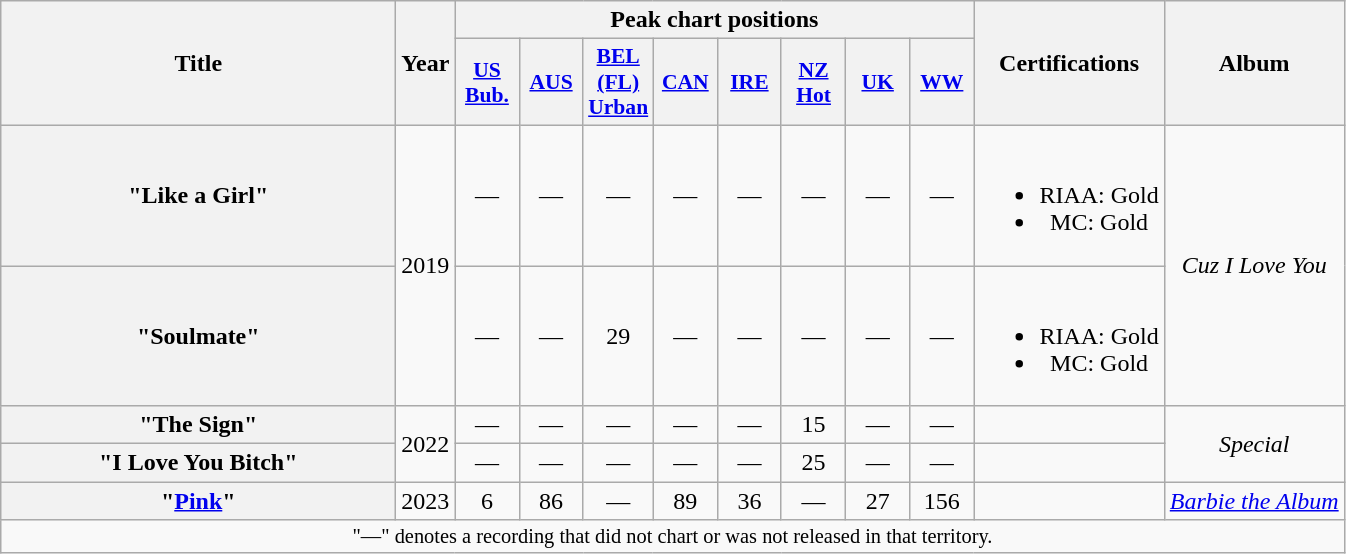<table class="wikitable plainrowheaders" style="text-align:center;">
<tr>
<th scope="col" rowspan="2" style="width:16em;">Title</th>
<th scope="col" rowspan="2">Year</th>
<th colspan="8">Peak chart positions</th>
<th scope="col" rowspan="2">Certifications</th>
<th scope="col" rowspan="2">Album</th>
</tr>
<tr>
<th scope="col" style="width:2.5em;font-size:90%;"><a href='#'>US<br>Bub.</a><br></th>
<th scope="col" style="width:2.5em;font-size:90%;"><a href='#'>AUS</a><br></th>
<th scope="col" style="width:2.5em;font-size:90%;"><a href='#'>BEL<br>(FL)<br>Urban</a><br></th>
<th scope="col" style="width:2.5em;font-size:90%;"><a href='#'>CAN</a><br></th>
<th scope="col" style="width:2.5em;font-size:90%;"><a href='#'>IRE</a><br></th>
<th scope="col" style="width:2.5em;font-size:90%;"><a href='#'>NZ<br>Hot</a><br></th>
<th scope="col" style="width:2.5em;font-size:90%;"><a href='#'>UK</a><br></th>
<th scope="col" style="width:2.5em;font-size:90%;"><a href='#'>WW</a><br></th>
</tr>
<tr>
<th scope="row">"Like a Girl"</th>
<td rowspan="2">2019</td>
<td>—</td>
<td>—</td>
<td>—</td>
<td>—</td>
<td>—</td>
<td>—</td>
<td>—</td>
<td>—</td>
<td><br><ul><li>RIAA: Gold</li><li>MC: Gold</li></ul></td>
<td rowspan="2"><em>Cuz I Love You</em></td>
</tr>
<tr>
<th scope="row">"Soulmate"</th>
<td>—</td>
<td>—</td>
<td>29</td>
<td>—</td>
<td>—</td>
<td>—</td>
<td>—</td>
<td>—</td>
<td><br><ul><li>RIAA: Gold</li><li>MC: Gold</li></ul></td>
</tr>
<tr>
<th scope="row">"The Sign"</th>
<td rowspan="2">2022</td>
<td>—</td>
<td>—</td>
<td>—</td>
<td>—</td>
<td>—</td>
<td>15</td>
<td>—</td>
<td>—</td>
<td></td>
<td rowspan="2"><em>Special</em></td>
</tr>
<tr>
<th scope="row">"I Love You Bitch"</th>
<td>—</td>
<td>—</td>
<td>—</td>
<td>—</td>
<td>—</td>
<td>25</td>
<td>—</td>
<td>—</td>
<td></td>
</tr>
<tr>
<th scope="row">"<a href='#'>Pink</a>"</th>
<td>2023</td>
<td>6</td>
<td>86</td>
<td>—</td>
<td>89</td>
<td>36</td>
<td>—</td>
<td>27</td>
<td>156</td>
<td></td>
<td><em><a href='#'>Barbie the Album</a></em></td>
</tr>
<tr>
<td colspan="12" style="font-size:85%">"—" denotes a recording that did not chart or was not released in that territory.</td>
</tr>
</table>
